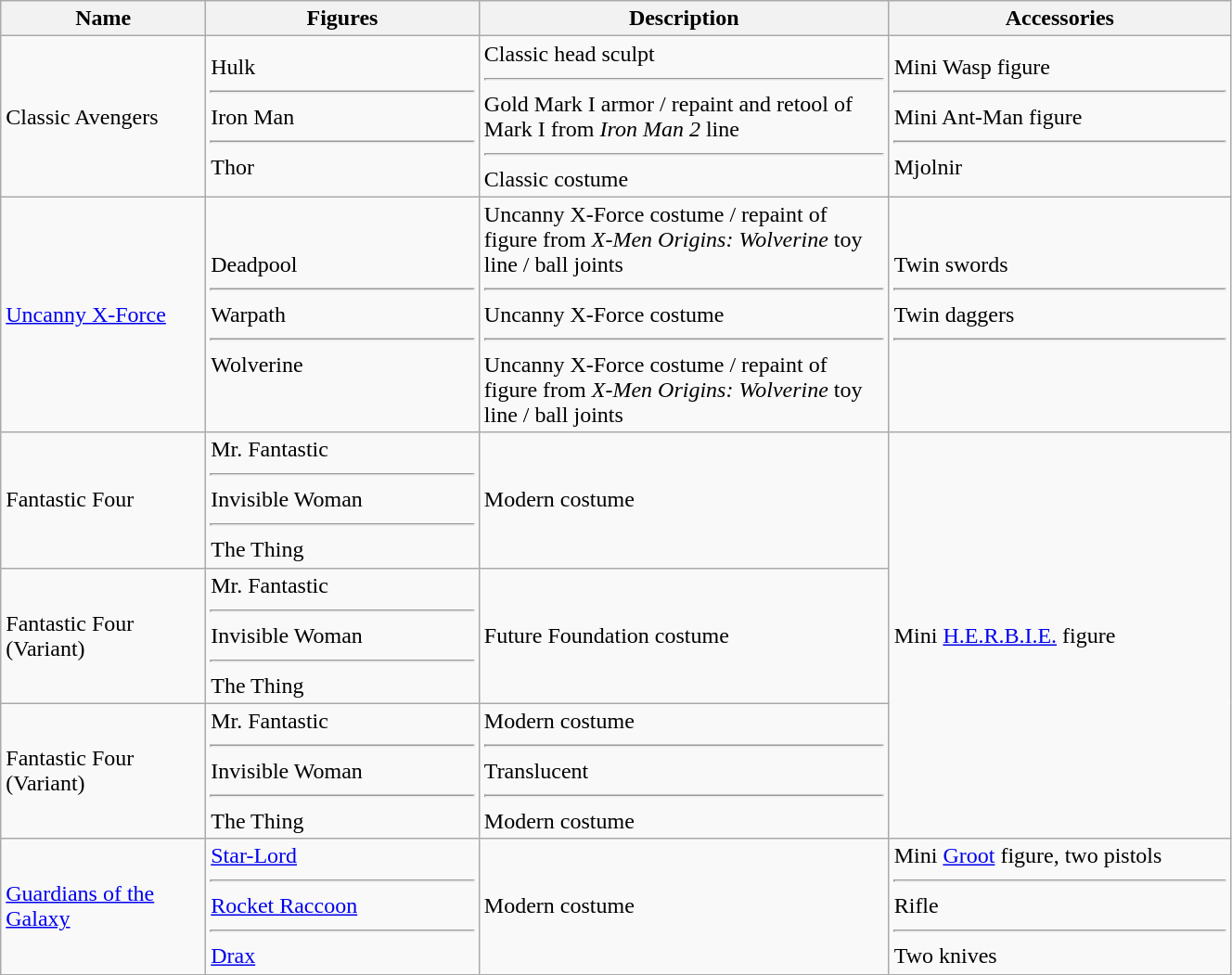<table class="wikitable" width="70%">
<tr>
<th width=15%>Name</th>
<th width=20%>Figures</th>
<th width=30%>Description</th>
<th width=25%>Accessories</th>
</tr>
<tr>
<td>Classic Avengers</td>
<td>Hulk<hr>Iron Man<hr>Thor</td>
<td>Classic head sculpt<hr>Gold Mark I armor / repaint and retool of Mark I from <em>Iron Man 2</em> line<hr>Classic costume</td>
<td>Mini Wasp figure<hr>Mini Ant-Man figure<hr>Mjolnir</td>
</tr>
<tr>
<td><a href='#'>Uncanny X-Force</a></td>
<td>Deadpool<hr>Warpath<hr>Wolverine</td>
<td>Uncanny X-Force costume / repaint of figure from <em>X-Men Origins: Wolverine</em> toy line / ball joints<hr>Uncanny X-Force costume<hr>Uncanny X-Force costume / repaint of figure from <em>X-Men Origins: Wolverine</em> toy line / ball joints</td>
<td>Twin swords<hr>Twin daggers<hr> </td>
</tr>
<tr>
<td>Fantastic Four</td>
<td>Mr. Fantastic<hr>Invisible Woman<hr>The Thing</td>
<td>Modern costume</td>
<td rowspan="3">Mini <a href='#'>H.E.R.B.I.E.</a> figure</td>
</tr>
<tr>
<td>Fantastic Four (Variant)</td>
<td>Mr. Fantastic<hr>Invisible Woman<hr>The Thing</td>
<td>Future Foundation costume</td>
</tr>
<tr>
<td>Fantastic Four (Variant)</td>
<td>Mr. Fantastic<hr>Invisible Woman<hr>The Thing</td>
<td>Modern costume<hr>Translucent<hr>Modern costume</td>
</tr>
<tr>
<td><a href='#'>Guardians of the Galaxy</a></td>
<td><a href='#'>Star-Lord</a><hr><a href='#'>Rocket Raccoon</a><hr><a href='#'>Drax</a></td>
<td>Modern costume</td>
<td>Mini <a href='#'>Groot</a> figure, two pistols<hr>Rifle<hr>Two knives</td>
</tr>
</table>
